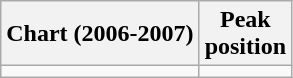<table class="wikitable plainrowheaders" style="text-align:center;">
<tr>
<th scope="col">Chart (2006-2007)</th>
<th scope="col">Peak<br>position</th>
</tr>
<tr>
<td></td>
</tr>
</table>
